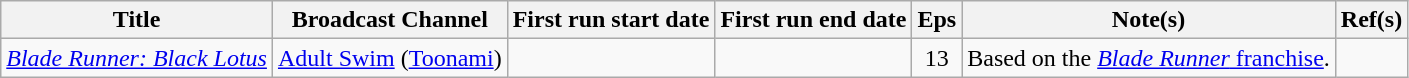<table class="wikitable sortable">
<tr>
<th scope="col">Title</th>
<th scope="col">Broadcast Channel</th>
<th scope="col">First run start date</th>
<th scope="col">First run end date</th>
<th scope="col" class="unsortable">Eps</th>
<th scope="col" class="unsortable">Note(s)</th>
<th scope="col" class="unsortable">Ref(s)</th>
</tr>
<tr>
<td><em><a href='#'>Blade Runner: Black Lotus</a></em></td>
<td rowspan="2"><a href='#'>Adult Swim</a> (<a href='#'>Toonami</a>)</td>
<td></td>
<td></td>
<td style="text-align:center">13</td>
<td>Based on the <a href='#'><em>Blade Runner</em> franchise</a>.</td>
<td style="text-align:center"></td>
</tr>
</table>
